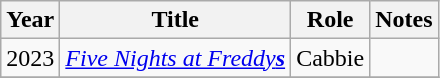<table class="wikitable sortable">
<tr>
<th>Year</th>
<th>Title</th>
<th>Role</th>
<th class="unsortable">Notes</th>
</tr>
<tr>
<td>2023</td>
<td><a href='#'><em>Five Nights at Freddy<strong>s</a></td>
<td>Cabbie</td>
<td style="text-align:center;"></td>
</tr>
<tr>
</tr>
</table>
